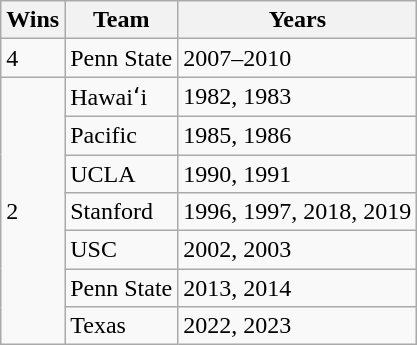<table class="wikitable">
<tr>
<th>Wins</th>
<th>Team</th>
<th>Years</th>
</tr>
<tr>
<td>4</td>
<td>Penn State</td>
<td>2007–2010</td>
</tr>
<tr>
<td rowspan="7">2</td>
<td>Hawaiʻi</td>
<td>1982, 1983</td>
</tr>
<tr>
<td>Pacific</td>
<td>1985, 1986</td>
</tr>
<tr>
<td>UCLA</td>
<td>1990, 1991</td>
</tr>
<tr>
<td>Stanford</td>
<td>1996, 1997, 2018, 2019</td>
</tr>
<tr>
<td>USC</td>
<td>2002, 2003</td>
</tr>
<tr>
<td>Penn State</td>
<td>2013, 2014</td>
</tr>
<tr>
<td>Texas</td>
<td>2022, 2023</td>
</tr>
</table>
